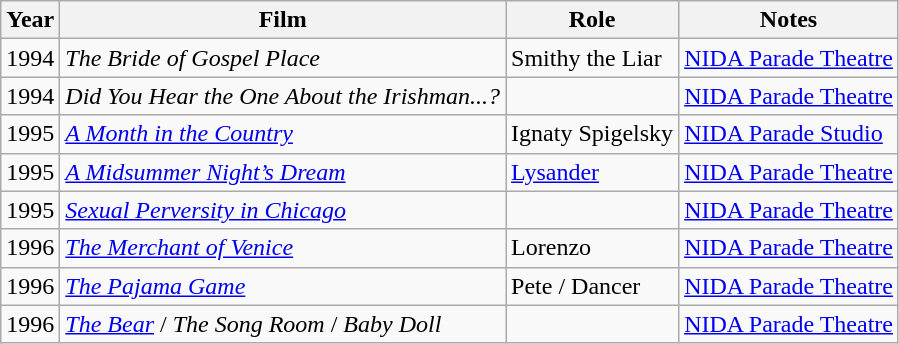<table class="wikitable">
<tr>
<th><strong>Year</strong></th>
<th><strong>Film</strong></th>
<th><strong>Role</strong></th>
<th><strong>Notes</strong></th>
</tr>
<tr>
<td>1994</td>
<td><em>The Bride of Gospel Place</em></td>
<td>Smithy the Liar</td>
<td><a href='#'>NIDA Parade Theatre</a></td>
</tr>
<tr>
<td>1994</td>
<td><em>Did You Hear the One About the Irishman...?</em></td>
<td></td>
<td><a href='#'>NIDA Parade Theatre</a></td>
</tr>
<tr>
<td>1995</td>
<td><em><a href='#'>A Month in the Country</a></em></td>
<td>Ignaty Spigelsky</td>
<td><a href='#'>NIDA Parade Studio</a></td>
</tr>
<tr>
<td>1995</td>
<td><em><a href='#'>A Midsummer Night’s Dream</a></em></td>
<td><a href='#'>Lysander</a></td>
<td><a href='#'>NIDA Parade Theatre</a></td>
</tr>
<tr>
<td>1995</td>
<td><em><a href='#'>Sexual Perversity in Chicago</a></em></td>
<td></td>
<td><a href='#'>NIDA Parade Theatre</a></td>
</tr>
<tr>
<td>1996</td>
<td><em><a href='#'>The Merchant of Venice</a></em></td>
<td>Lorenzo</td>
<td><a href='#'>NIDA Parade Theatre</a></td>
</tr>
<tr>
<td>1996</td>
<td><em><a href='#'>The Pajama Game</a></em></td>
<td>Pete / Dancer</td>
<td><a href='#'>NIDA Parade Theatre</a></td>
</tr>
<tr>
<td>1996</td>
<td><em><a href='#'>The Bear</a></em> / <em>The Song Room</em> / <em>Baby Doll</em></td>
<td></td>
<td><a href='#'>NIDA Parade Theatre</a></td>
</tr>
</table>
